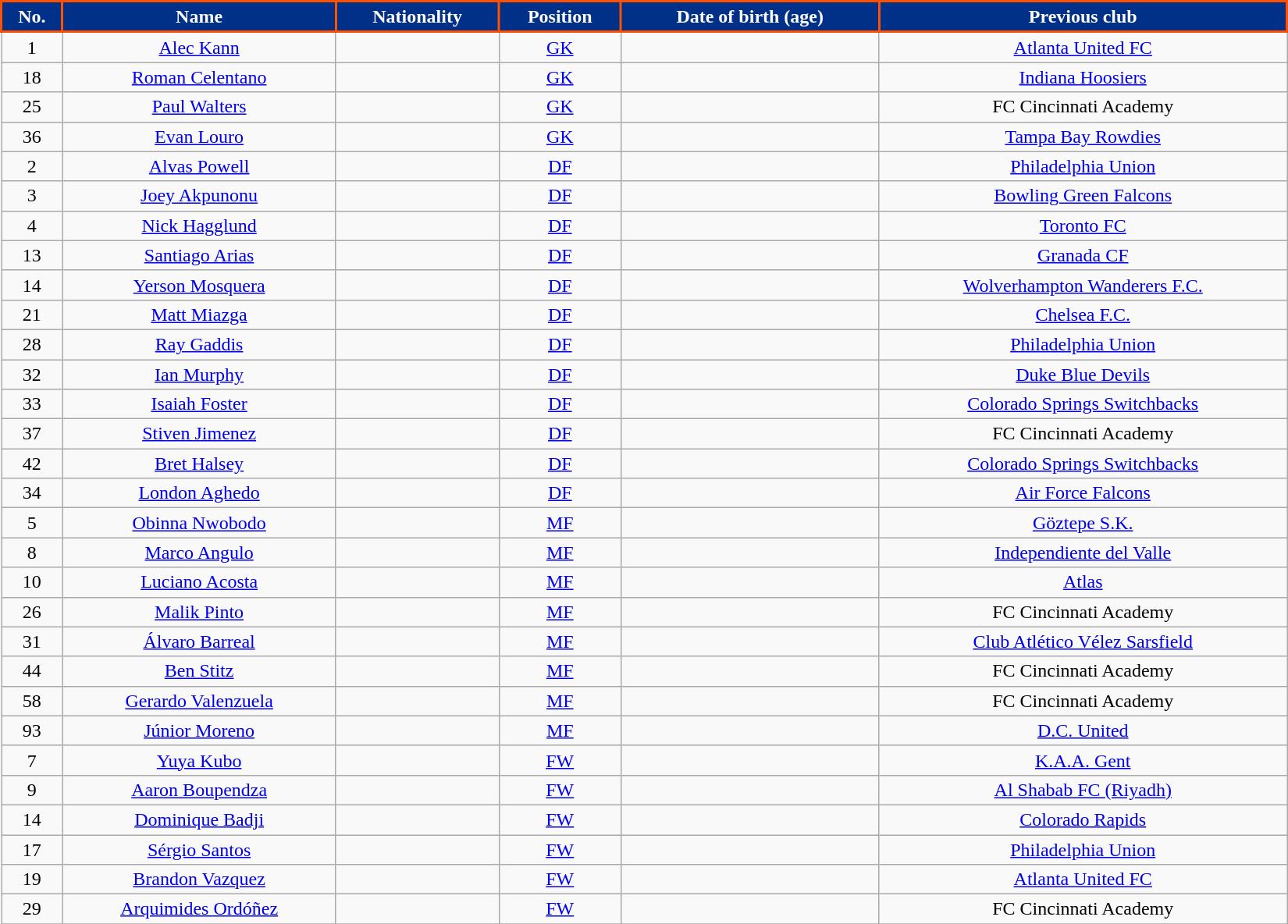<table class="wikitable sortable" style="text-align:center; font-size:100%; width:100%; max-width:1100px;">
<tr>
<th style="background-color:#003087; color:#FFFFFF; border:2px solid #FE5000;" scope="col" data-sort-type="number">No.</th>
<th style="background-color:#003087; color:#FFFFFF; border:2px solid #FE5000;" scope="col">Name</th>
<th style="background-color:#003087; color:#FFFFFF; border:2px solid #FE5000;" scope="col">Nationality</th>
<th style="background-color:#003087; color:#FFFFFF; border:2px solid #FE5000;" scope="col">Position</th>
<th style="background-color:#003087; color:#FFFFFF; border:2px solid #FE5000;" scope="col">Date of birth (age)</th>
<th style="background-color:#003087; color:#FFFFFF; border:2px solid #FE5000;" scope="col">Previous club</th>
</tr>
<tr>
<td>1</td>
<td><a href='#'>Alec Kann</a></td>
<td></td>
<td><a href='#'>GK</a></td>
<td></td>
<td> <a href='#'>Atlanta United FC</a></td>
</tr>
<tr>
<td>18</td>
<td><a href='#'>Roman Celentano</a> </td>
<td></td>
<td><a href='#'>GK</a></td>
<td></td>
<td> <a href='#'>Indiana Hoosiers</a></td>
</tr>
<tr>
<td>25</td>
<td><a href='#'>Paul Walters</a> </td>
<td></td>
<td><a href='#'>GK</a></td>
<td></td>
<td> FC Cincinnati Academy</td>
</tr>
<tr>
<td>36</td>
<td><a href='#'>Evan Louro</a></td>
<td></td>
<td><a href='#'>GK</a></td>
<td></td>
<td> <a href='#'>Tampa Bay Rowdies</a></td>
</tr>
<tr>
<td>2</td>
<td><a href='#'>Alvas Powell</a></td>
<td></td>
<td><a href='#'>DF</a></td>
<td></td>
<td> <a href='#'>Philadelphia Union</a></td>
</tr>
<tr>
<td>3</td>
<td><a href='#'>Joey Akpunonu</a> </td>
<td></td>
<td><a href='#'>DF</a></td>
<td></td>
<td> <a href='#'>Bowling Green Falcons</a></td>
</tr>
<tr>
<td>4</td>
<td><a href='#'>Nick Hagglund</a></td>
<td></td>
<td><a href='#'>DF</a></td>
<td></td>
<td> <a href='#'>Toronto FC</a></td>
</tr>
<tr>
<td>13</td>
<td><a href='#'>Santiago Arias</a> </td>
<td></td>
<td><a href='#'>DF</a></td>
<td></td>
<td> <a href='#'>Granada CF</a></td>
</tr>
<tr>
<td>14</td>
<td><a href='#'>Yerson Mosquera</a> </td>
<td></td>
<td><a href='#'>DF</a></td>
<td></td>
<td> <a href='#'>Wolverhampton Wanderers F.C.</a></td>
</tr>
<tr>
<td>21</td>
<td><a href='#'>Matt Miazga</a></td>
<td></td>
<td><a href='#'>DF</a></td>
<td></td>
<td> <a href='#'>Chelsea F.C.</a></td>
</tr>
<tr>
<td>28</td>
<td><a href='#'>Ray Gaddis</a></td>
<td></td>
<td><a href='#'>DF</a></td>
<td></td>
<td> <a href='#'>Philadelphia Union</a></td>
</tr>
<tr>
<td>32</td>
<td><a href='#'>Ian Murphy</a></td>
<td></td>
<td><a href='#'>DF</a></td>
<td></td>
<td> <a href='#'>Duke Blue Devils</a></td>
</tr>
<tr>
<td>33</td>
<td><a href='#'>Isaiah Foster</a></td>
<td></td>
<td><a href='#'>DF</a></td>
<td></td>
<td> <a href='#'>Colorado Springs Switchbacks</a></td>
</tr>
<tr>
<td>37</td>
<td><a href='#'>Stiven Jimenez</a> </td>
<td></td>
<td><a href='#'>DF</a></td>
<td></td>
<td> FC Cincinnati Academy</td>
</tr>
<tr>
<td>42</td>
<td><a href='#'>Bret Halsey</a></td>
<td></td>
<td><a href='#'>DF</a></td>
<td></td>
<td> <a href='#'>Colorado Springs Switchbacks</a></td>
</tr>
<tr>
<td>34</td>
<td><a href='#'>London Aghedo</a></td>
<td></td>
<td><a href='#'>DF</a></td>
<td></td>
<td> <a href='#'>Air Force Falcons</a></td>
</tr>
<tr>
<td>5</td>
<td><a href='#'>Obinna Nwobodo</a> </td>
<td></td>
<td><a href='#'>MF</a></td>
<td></td>
<td> <a href='#'>Göztepe S.K.</a></td>
</tr>
<tr>
<td>8</td>
<td><a href='#'>Marco Angulo</a> </td>
<td></td>
<td><a href='#'>MF</a></td>
<td></td>
<td> <a href='#'>Independiente del Valle</a></td>
</tr>
<tr>
<td>10</td>
<td><a href='#'>Luciano Acosta</a> </td>
<td></td>
<td><a href='#'>MF</a></td>
<td></td>
<td> <a href='#'>Atlas</a></td>
</tr>
<tr>
<td>26</td>
<td><a href='#'>Malik Pinto</a></td>
<td></td>
<td><a href='#'>MF</a></td>
<td></td>
<td> FC Cincinnati Academy</td>
</tr>
<tr>
<td>31</td>
<td><a href='#'>Álvaro Barreal</a></td>
<td></td>
<td><a href='#'>MF</a></td>
<td></td>
<td> <a href='#'>Club Atlético Vélez Sarsfield</a></td>
</tr>
<tr>
<td>44</td>
<td><a href='#'>Ben Stitz</a></td>
<td></td>
<td><a href='#'>MF</a></td>
<td></td>
<td> FC Cincinnati Academy</td>
</tr>
<tr>
<td>58</td>
<td><a href='#'>Gerardo Valenzuela</a> </td>
<td></td>
<td><a href='#'>MF</a></td>
<td></td>
<td> FC Cincinnati Academy</td>
</tr>
<tr>
<td>93</td>
<td><a href='#'>Júnior Moreno</a></td>
<td></td>
<td><a href='#'>MF</a></td>
<td></td>
<td> <a href='#'>D.C. United</a></td>
</tr>
<tr>
<td>7</td>
<td><a href='#'>Yuya Kubo</a></td>
<td></td>
<td><a href='#'>FW</a></td>
<td></td>
<td> <a href='#'>K.A.A. Gent</a></td>
</tr>
<tr>
<td>9</td>
<td><a href='#'>Aaron Boupendza</a> </td>
<td></td>
<td><a href='#'>FW</a></td>
<td></td>
<td> <a href='#'>Al Shabab FC (Riyadh)</a></td>
</tr>
<tr>
<td>14</td>
<td><a href='#'>Dominique Badji</a></td>
<td></td>
<td><a href='#'>FW</a></td>
<td></td>
<td> <a href='#'>Colorado Rapids</a></td>
</tr>
<tr>
<td>17</td>
<td><a href='#'>Sérgio Santos</a></td>
<td></td>
<td><a href='#'>FW</a></td>
<td></td>
<td> <a href='#'>Philadelphia Union</a></td>
</tr>
<tr>
<td>19</td>
<td><a href='#'>Brandon Vazquez</a></td>
<td></td>
<td><a href='#'>FW</a></td>
<td></td>
<td> <a href='#'>Atlanta United FC</a></td>
</tr>
<tr>
<td>29</td>
<td><a href='#'>Arquimides Ordóñez</a> </td>
<td></td>
<td><a href='#'>FW</a></td>
<td></td>
<td> FC Cincinnati Academy</td>
</tr>
<tr>
</tr>
</table>
